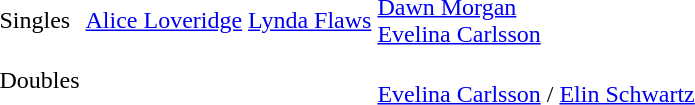<table>
<tr>
<td>Singles</td>
<td> <a href='#'>Alice Loveridge</a></td>
<td> <a href='#'>Lynda Flaws</a></td>
<td> <a href='#'>Dawn Morgan</a><br> <a href='#'>Evelina Carlsson</a></td>
</tr>
<tr>
<td>Doubles</td>
<td></td>
<td></td>
<td><br> <a href='#'>Evelina Carlsson</a> / <a href='#'>Elin Schwartz</a></td>
</tr>
</table>
